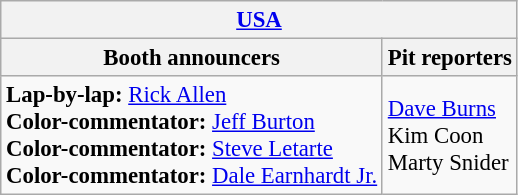<table class="wikitable" style="font-size: 95%">
<tr>
<th colspan="2"><a href='#'>USA</a></th>
</tr>
<tr>
<th>Booth announcers</th>
<th>Pit reporters</th>
</tr>
<tr>
<td><strong>Lap-by-lap:</strong> <a href='#'>Rick Allen</a><br><strong>Color-commentator:</strong> <a href='#'>Jeff Burton</a><br><strong>Color-commentator:</strong> <a href='#'>Steve Letarte</a><br><strong>Color-commentator:</strong> <a href='#'>Dale Earnhardt Jr.</a></td>
<td><a href='#'>Dave Burns</a><br>Kim Coon<br>Marty Snider</td>
</tr>
</table>
